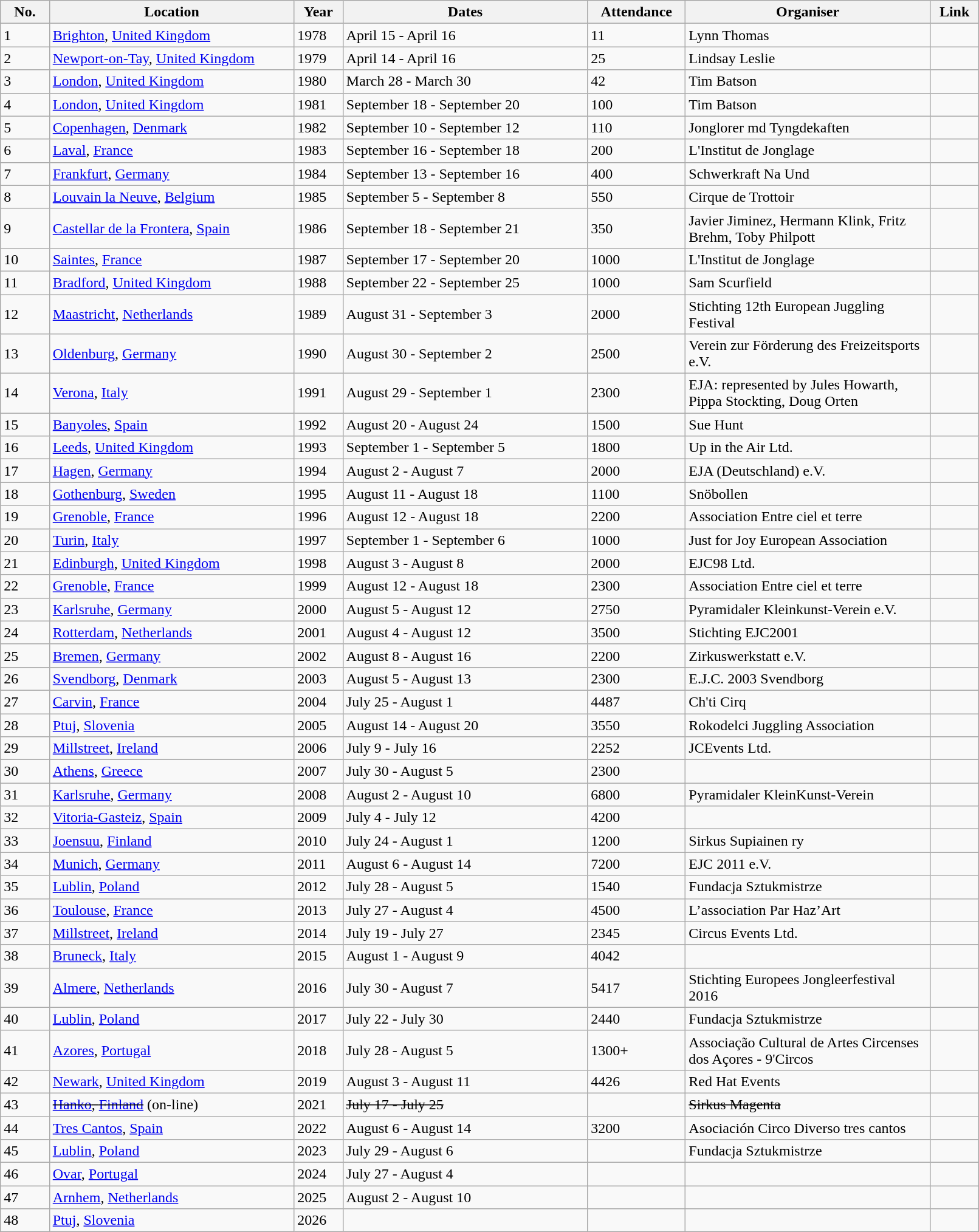<table class="wikitable"| style="font-size:100%;width:85%">
<tr>
<th width="5%"; align=left>No.</th>
<th width="25%"; align=left>Location</th>
<th width="5%"; align=left>Year</th>
<th width="25%"; align=left>Dates</th>
<th width="10%"; align=left>Attendance</th>
<th width="25%"; align=left>Organiser</th>
<th width="5%"; align=left>Link</th>
</tr>
<tr>
<td>1</td>
<td><a href='#'>Brighton</a>, <a href='#'>United Kingdom</a></td>
<td>1978</td>
<td>April 15 - April 16</td>
<td>11</td>
<td>Lynn Thomas</td>
<td></td>
</tr>
<tr>
<td>2</td>
<td><a href='#'>Newport-on-Tay</a>, <a href='#'>United Kingdom</a></td>
<td>1979</td>
<td>April 14 - April 16</td>
<td>25</td>
<td>Lindsay Leslie</td>
<td></td>
</tr>
<tr>
<td>3</td>
<td><a href='#'>London</a>, <a href='#'>United Kingdom</a></td>
<td>1980</td>
<td>March 28 - March 30</td>
<td>42</td>
<td>Tim Batson</td>
<td></td>
</tr>
<tr>
<td>4</td>
<td><a href='#'>London</a>, <a href='#'>United Kingdom</a></td>
<td>1981</td>
<td>September 18 - September 20</td>
<td>100</td>
<td>Tim Batson</td>
<td></td>
</tr>
<tr>
<td>5</td>
<td><a href='#'>Copenhagen</a>, <a href='#'>Denmark</a></td>
<td>1982</td>
<td>September 10 - September 12</td>
<td>110</td>
<td>Jonglorer md Tyngdekaften</td>
<td></td>
</tr>
<tr>
<td>6</td>
<td><a href='#'>Laval</a>, <a href='#'>France</a></td>
<td>1983</td>
<td>September 16 - September 18</td>
<td>200</td>
<td>L'Institut de Jonglage</td>
<td></td>
</tr>
<tr>
<td>7</td>
<td><a href='#'>Frankfurt</a>, <a href='#'>Germany</a></td>
<td>1984</td>
<td>September 13 - September 16</td>
<td>400</td>
<td>Schwerkraft Na Und</td>
<td></td>
</tr>
<tr>
<td>8</td>
<td><a href='#'>Louvain la Neuve</a>, <a href='#'>Belgium</a></td>
<td>1985</td>
<td>September 5 - September 8</td>
<td>550</td>
<td>Cirque de Trottoir</td>
<td></td>
</tr>
<tr>
<td>9</td>
<td><a href='#'>Castellar de la Frontera</a>, <a href='#'>Spain</a></td>
<td>1986</td>
<td>September 18 - September 21</td>
<td>350</td>
<td>Javier Jiminez, Hermann Klink, Fritz Brehm, Toby Philpott</td>
<td></td>
</tr>
<tr>
<td>10</td>
<td><a href='#'>Saintes</a>, <a href='#'>France</a></td>
<td>1987</td>
<td>September 17 - September 20</td>
<td>1000</td>
<td>L'Institut de Jonglage</td>
<td></td>
</tr>
<tr>
<td>11</td>
<td><a href='#'>Bradford</a>, <a href='#'>United Kingdom</a></td>
<td>1988</td>
<td>September 22 - September 25</td>
<td>1000</td>
<td>Sam Scurfield</td>
<td></td>
</tr>
<tr>
<td>12</td>
<td><a href='#'>Maastricht</a>, <a href='#'>Netherlands</a></td>
<td>1989</td>
<td>August 31 - September 3</td>
<td>2000</td>
<td>Stichting 12th European Juggling Festival</td>
<td></td>
</tr>
<tr>
<td>13</td>
<td><a href='#'>Oldenburg</a>, <a href='#'>Germany</a></td>
<td>1990</td>
<td>August 30 - September 2</td>
<td>2500</td>
<td>Verein zur Förderung des Freizeitsports e.V.</td>
<td></td>
</tr>
<tr>
<td>14</td>
<td><a href='#'>Verona</a>, <a href='#'>Italy</a></td>
<td>1991</td>
<td>August 29 - September 1</td>
<td>2300</td>
<td>EJA: represented by Jules Howarth, Pippa Stockting, Doug Orten</td>
<td></td>
</tr>
<tr>
<td>15</td>
<td><a href='#'>Banyoles</a>, <a href='#'>Spain</a></td>
<td>1992</td>
<td>August 20 - August 24</td>
<td>1500</td>
<td>Sue Hunt</td>
<td></td>
</tr>
<tr>
<td>16</td>
<td><a href='#'>Leeds</a>, <a href='#'>United Kingdom</a></td>
<td>1993</td>
<td>September 1 - September 5</td>
<td>1800</td>
<td>Up in the Air Ltd.</td>
<td></td>
</tr>
<tr>
<td>17</td>
<td><a href='#'>Hagen</a>, <a href='#'>Germany</a></td>
<td>1994</td>
<td>August 2 - August 7</td>
<td>2000</td>
<td>EJA (Deutschland) e.V.</td>
<td></td>
</tr>
<tr>
<td>18</td>
<td><a href='#'>Gothenburg</a>, <a href='#'>Sweden</a></td>
<td>1995</td>
<td>August 11 - August 18</td>
<td>1100</td>
<td>Snöbollen</td>
<td></td>
</tr>
<tr>
<td>19</td>
<td><a href='#'>Grenoble</a>, <a href='#'>France</a></td>
<td>1996</td>
<td>August 12 - August 18</td>
<td>2200</td>
<td>Association Entre ciel et terre</td>
<td></td>
</tr>
<tr>
<td>20</td>
<td><a href='#'>Turin</a>, <a href='#'>Italy</a></td>
<td>1997</td>
<td>September 1 - September 6</td>
<td>1000</td>
<td>Just for Joy European Association</td>
<td></td>
</tr>
<tr>
<td>21</td>
<td><a href='#'>Edinburgh</a>, <a href='#'>United Kingdom</a></td>
<td>1998</td>
<td>August 3 - August 8</td>
<td>2000</td>
<td>EJC98 Ltd.</td>
<td></td>
</tr>
<tr>
<td>22</td>
<td><a href='#'>Grenoble</a>, <a href='#'>France</a></td>
<td>1999</td>
<td>August 12 - August 18</td>
<td>2300</td>
<td>Association Entre ciel et terre</td>
<td></td>
</tr>
<tr>
<td>23</td>
<td><a href='#'>Karlsruhe</a>, <a href='#'>Germany</a></td>
<td>2000</td>
<td>August 5 - August 12</td>
<td>2750</td>
<td>Pyramidaler Kleinkunst-Verein e.V.</td>
<td></td>
</tr>
<tr>
<td>24</td>
<td><a href='#'>Rotterdam</a>, <a href='#'>Netherlands</a></td>
<td>2001</td>
<td>August 4 - August 12</td>
<td>3500</td>
<td>Stichting EJC2001</td>
<td></td>
</tr>
<tr>
<td>25</td>
<td><a href='#'>Bremen</a>, <a href='#'>Germany</a></td>
<td>2002</td>
<td>August 8 - August 16</td>
<td>2200</td>
<td>Zirkuswerkstatt e.V.</td>
<td></td>
</tr>
<tr>
<td>26</td>
<td><a href='#'>Svendborg</a>, <a href='#'>Denmark</a></td>
<td>2003</td>
<td>August 5 - August 13</td>
<td>2300</td>
<td>E.J.C. 2003 Svendborg</td>
<td></td>
</tr>
<tr>
<td>27</td>
<td><a href='#'>Carvin</a>, <a href='#'>France</a></td>
<td>2004</td>
<td>July 25 - August 1</td>
<td>4487</td>
<td>Ch'ti Cirq</td>
<td></td>
</tr>
<tr>
<td>28</td>
<td><a href='#'>Ptuj</a>, <a href='#'>Slovenia</a></td>
<td>2005</td>
<td>August 14 - August 20</td>
<td>3550</td>
<td>Rokodelci Juggling Association</td>
<td></td>
</tr>
<tr>
<td>29</td>
<td><a href='#'>Millstreet</a>, <a href='#'>Ireland</a></td>
<td>2006</td>
<td>July 9 - July 16</td>
<td>2252</td>
<td>JCEvents Ltd.</td>
<td></td>
</tr>
<tr>
<td>30</td>
<td><a href='#'>Athens</a>, <a href='#'>Greece</a></td>
<td>2007</td>
<td>July 30 - August 5</td>
<td>2300</td>
<td></td>
<td></td>
</tr>
<tr>
<td>31</td>
<td><a href='#'>Karlsruhe</a>, <a href='#'>Germany</a></td>
<td>2008</td>
<td>August 2 - August 10</td>
<td>6800</td>
<td>Pyramidaler KleinKunst-Verein</td>
<td></td>
</tr>
<tr>
<td>32</td>
<td><a href='#'>Vitoria-Gasteiz</a>, <a href='#'>Spain</a></td>
<td>2009</td>
<td>July 4 - July 12</td>
<td>4200</td>
<td></td>
<td></td>
</tr>
<tr>
<td>33</td>
<td><a href='#'>Joensuu</a>, <a href='#'>Finland</a></td>
<td>2010</td>
<td>July 24 - August 1</td>
<td>1200</td>
<td>Sirkus Supiainen ry</td>
<td></td>
</tr>
<tr>
<td>34</td>
<td><a href='#'>Munich</a>, <a href='#'>Germany</a></td>
<td>2011</td>
<td>August 6 - August 14</td>
<td>7200</td>
<td>EJC 2011 e.V.</td>
<td></td>
</tr>
<tr>
<td>35</td>
<td><a href='#'>Lublin</a>, <a href='#'>Poland</a></td>
<td>2012</td>
<td>July 28 - August 5</td>
<td>1540</td>
<td>Fundacja Sztukmistrze</td>
<td></td>
</tr>
<tr>
<td>36</td>
<td><a href='#'>Toulouse</a>, <a href='#'>France</a></td>
<td>2013</td>
<td>July 27 - August 4</td>
<td>4500</td>
<td>L’association Par Haz’Art</td>
<td></td>
</tr>
<tr>
<td>37</td>
<td><a href='#'>Millstreet</a>, <a href='#'>Ireland</a></td>
<td>2014</td>
<td>July 19 - July 27</td>
<td>2345</td>
<td>Circus Events Ltd.</td>
<td></td>
</tr>
<tr>
<td>38</td>
<td><a href='#'>Bruneck</a>, <a href='#'>Italy</a></td>
<td>2015</td>
<td>August 1 - August 9</td>
<td>4042</td>
<td></td>
<td></td>
</tr>
<tr>
<td>39</td>
<td><a href='#'>Almere</a>, <a href='#'>Netherlands</a></td>
<td>2016</td>
<td>July 30 - August 7</td>
<td>5417</td>
<td>Stichting Europees Jongleerfestival 2016</td>
<td></td>
</tr>
<tr>
<td>40</td>
<td><a href='#'>Lublin</a>, <a href='#'>Poland</a></td>
<td>2017</td>
<td>July 22 - July 30</td>
<td>2440</td>
<td>Fundacja Sztukmistrze</td>
<td></td>
</tr>
<tr>
<td>41</td>
<td><a href='#'>Azores</a>, <a href='#'>Portugal</a></td>
<td>2018</td>
<td>July 28 - August 5</td>
<td>1300+</td>
<td>Associação Cultural de Artes Circenses dos Açores - 9'Circos</td>
<td> </td>
</tr>
<tr>
<td>42</td>
<td><a href='#'>Newark</a>, <a href='#'>United Kingdom</a></td>
<td>2019</td>
<td>August 3 - August 11</td>
<td>4426</td>
<td>Red Hat Events</td>
<td></td>
</tr>
<tr>
<td>43</td>
<td><s><a href='#'>Hanko</a>, <a href='#'>Finland</a></s> (on-line)</td>
<td>2021</td>
<td><s>July 17 - July 25</s></td>
<td></td>
<td><s>Sirkus Magenta</s></td>
<td></td>
</tr>
<tr>
<td>44</td>
<td><a href='#'>Tres Cantos</a>, <a href='#'>Spain</a></td>
<td>2022</td>
<td>August 6 - August 14</td>
<td>3200</td>
<td>Asociación Circo Diverso tres cantos</td>
<td></td>
</tr>
<tr>
<td>45</td>
<td><a href='#'>Lublin</a>, <a href='#'>Poland</a></td>
<td>2023</td>
<td>July 29 - August 6</td>
<td></td>
<td>Fundacja Sztukmistrze</td>
<td></td>
</tr>
<tr>
<td>46</td>
<td><a href='#'>Ovar</a>, <a href='#'>Portugal</a></td>
<td>2024</td>
<td>July 27 - August 4</td>
<td></td>
<td></td>
<td></td>
</tr>
<tr>
<td>47</td>
<td><a href='#'>Arnhem</a>, <a href='#'>Netherlands</a></td>
<td>2025</td>
<td>August 2 - August 10</td>
<td></td>
<td></td>
<td></td>
</tr>
<tr>
<td>48</td>
<td><a href='#'>Ptuj</a>, <a href='#'>Slovenia</a></td>
<td>2026</td>
<td></td>
<td></td>
<td></td>
<td></td>
</tr>
</table>
